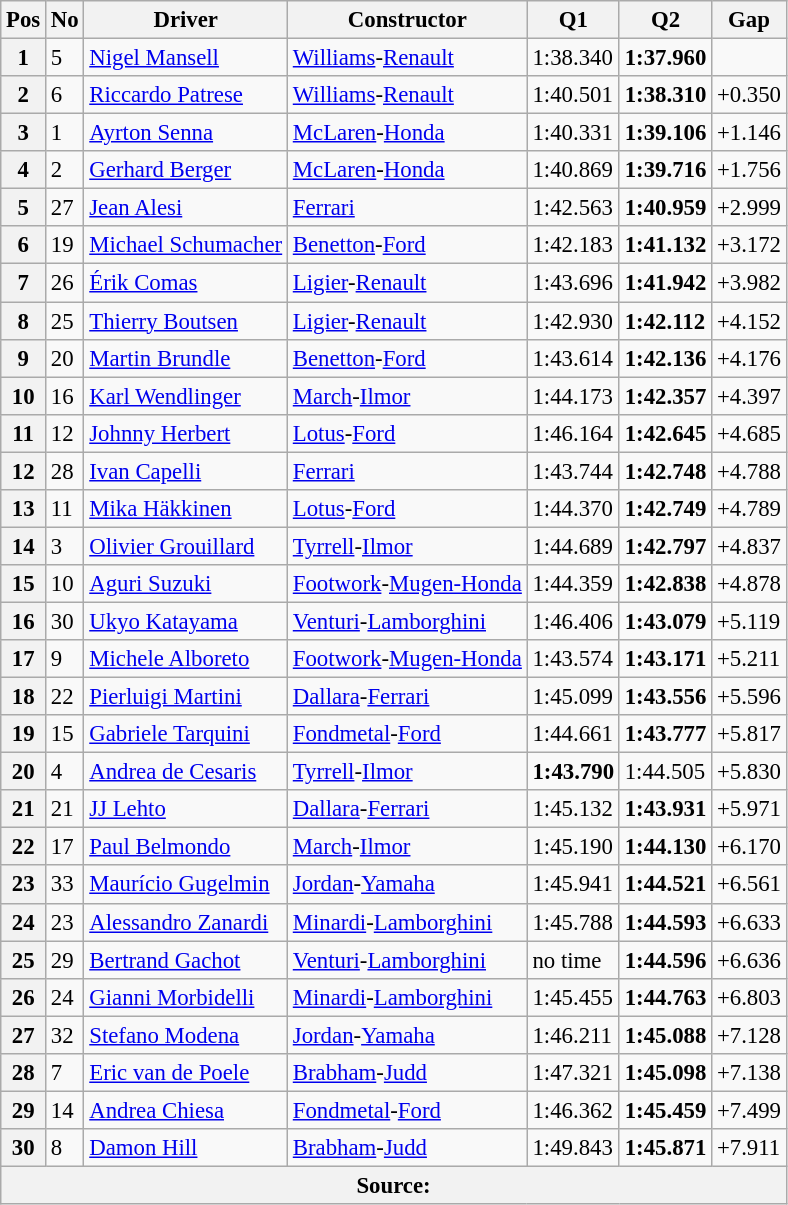<table class="wikitable sortable" style="font-size: 95%;">
<tr>
<th>Pos</th>
<th>No</th>
<th>Driver</th>
<th>Constructor</th>
<th>Q1</th>
<th>Q2</th>
<th>Gap</th>
</tr>
<tr>
<th>1</th>
<td>5</td>
<td> <a href='#'>Nigel Mansell</a></td>
<td><a href='#'>Williams</a>-<a href='#'>Renault</a></td>
<td>1:38.340</td>
<td><strong>1:37.960</strong></td>
<td></td>
</tr>
<tr>
<th>2</th>
<td>6</td>
<td> <a href='#'>Riccardo Patrese</a></td>
<td><a href='#'>Williams</a>-<a href='#'>Renault</a></td>
<td>1:40.501</td>
<td><strong>1:38.310</strong></td>
<td>+0.350</td>
</tr>
<tr>
<th>3</th>
<td>1</td>
<td> <a href='#'>Ayrton Senna</a></td>
<td><a href='#'>McLaren</a>-<a href='#'>Honda</a></td>
<td>1:40.331</td>
<td><strong>1:39.106</strong></td>
<td>+1.146</td>
</tr>
<tr>
<th>4</th>
<td>2</td>
<td> <a href='#'>Gerhard Berger</a></td>
<td><a href='#'>McLaren</a>-<a href='#'>Honda</a></td>
<td>1:40.869</td>
<td><strong>1:39.716</strong></td>
<td>+1.756</td>
</tr>
<tr>
<th>5</th>
<td>27</td>
<td> <a href='#'>Jean Alesi</a></td>
<td><a href='#'>Ferrari</a></td>
<td>1:42.563</td>
<td><strong>1:40.959</strong></td>
<td>+2.999</td>
</tr>
<tr>
<th>6</th>
<td>19</td>
<td> <a href='#'>Michael Schumacher</a></td>
<td><a href='#'>Benetton</a>-<a href='#'>Ford</a></td>
<td>1:42.183</td>
<td><strong>1:41.132</strong></td>
<td>+3.172</td>
</tr>
<tr>
<th>7</th>
<td>26</td>
<td> <a href='#'>Érik Comas</a></td>
<td><a href='#'>Ligier</a>-<a href='#'>Renault</a></td>
<td>1:43.696</td>
<td><strong>1:41.942</strong></td>
<td>+3.982</td>
</tr>
<tr>
<th>8</th>
<td>25</td>
<td> <a href='#'>Thierry Boutsen</a></td>
<td><a href='#'>Ligier</a>-<a href='#'>Renault</a></td>
<td>1:42.930</td>
<td><strong>1:42.112</strong></td>
<td>+4.152</td>
</tr>
<tr>
<th>9</th>
<td>20</td>
<td> <a href='#'>Martin Brundle</a></td>
<td><a href='#'>Benetton</a>-<a href='#'>Ford</a></td>
<td>1:43.614</td>
<td><strong>1:42.136</strong></td>
<td>+4.176</td>
</tr>
<tr>
<th>10</th>
<td>16</td>
<td> <a href='#'>Karl Wendlinger</a></td>
<td><a href='#'>March</a>-<a href='#'>Ilmor</a></td>
<td>1:44.173</td>
<td><strong>1:42.357</strong></td>
<td>+4.397</td>
</tr>
<tr>
<th>11</th>
<td>12</td>
<td> <a href='#'>Johnny Herbert</a></td>
<td><a href='#'>Lotus</a>-<a href='#'>Ford</a></td>
<td>1:46.164</td>
<td><strong>1:42.645</strong></td>
<td>+4.685</td>
</tr>
<tr>
<th>12</th>
<td>28</td>
<td> <a href='#'>Ivan Capelli</a></td>
<td><a href='#'>Ferrari</a></td>
<td>1:43.744</td>
<td><strong>1:42.748</strong></td>
<td>+4.788</td>
</tr>
<tr>
<th>13</th>
<td>11</td>
<td> <a href='#'>Mika Häkkinen</a></td>
<td><a href='#'>Lotus</a>-<a href='#'>Ford</a></td>
<td>1:44.370</td>
<td><strong>1:42.749</strong></td>
<td>+4.789</td>
</tr>
<tr>
<th>14</th>
<td>3</td>
<td> <a href='#'>Olivier Grouillard</a></td>
<td><a href='#'>Tyrrell</a>-<a href='#'>Ilmor</a></td>
<td>1:44.689</td>
<td><strong>1:42.797</strong></td>
<td>+4.837</td>
</tr>
<tr>
<th>15</th>
<td>10</td>
<td> <a href='#'>Aguri Suzuki</a></td>
<td><a href='#'>Footwork</a>-<a href='#'>Mugen-Honda</a></td>
<td>1:44.359</td>
<td><strong>1:42.838</strong></td>
<td>+4.878</td>
</tr>
<tr>
<th>16</th>
<td>30</td>
<td> <a href='#'>Ukyo Katayama</a></td>
<td><a href='#'>Venturi</a>-<a href='#'>Lamborghini</a></td>
<td>1:46.406</td>
<td><strong>1:43.079</strong></td>
<td>+5.119</td>
</tr>
<tr>
<th>17</th>
<td>9</td>
<td> <a href='#'>Michele Alboreto</a></td>
<td><a href='#'>Footwork</a>-<a href='#'>Mugen-Honda</a></td>
<td>1:43.574</td>
<td><strong>1:43.171</strong></td>
<td>+5.211</td>
</tr>
<tr>
<th>18</th>
<td>22</td>
<td> <a href='#'>Pierluigi Martini</a></td>
<td><a href='#'>Dallara</a>-<a href='#'>Ferrari</a></td>
<td>1:45.099</td>
<td><strong>1:43.556</strong></td>
<td>+5.596</td>
</tr>
<tr>
<th>19</th>
<td>15</td>
<td> <a href='#'>Gabriele Tarquini</a></td>
<td><a href='#'>Fondmetal</a>-<a href='#'>Ford</a></td>
<td>1:44.661</td>
<td><strong>1:43.777</strong></td>
<td>+5.817</td>
</tr>
<tr>
<th>20</th>
<td>4</td>
<td> <a href='#'>Andrea de Cesaris</a></td>
<td><a href='#'>Tyrrell</a>-<a href='#'>Ilmor</a></td>
<td><strong>1:43.790</strong></td>
<td>1:44.505</td>
<td>+5.830</td>
</tr>
<tr>
<th>21</th>
<td>21</td>
<td> <a href='#'>JJ Lehto</a></td>
<td><a href='#'>Dallara</a>-<a href='#'>Ferrari</a></td>
<td>1:45.132</td>
<td><strong>1:43.931</strong></td>
<td>+5.971</td>
</tr>
<tr>
<th>22</th>
<td>17</td>
<td> <a href='#'>Paul Belmondo</a></td>
<td><a href='#'>March</a>-<a href='#'>Ilmor</a></td>
<td>1:45.190</td>
<td><strong>1:44.130</strong></td>
<td>+6.170</td>
</tr>
<tr>
<th>23</th>
<td>33</td>
<td> <a href='#'>Maurício Gugelmin</a></td>
<td><a href='#'>Jordan</a>-<a href='#'>Yamaha</a></td>
<td>1:45.941</td>
<td><strong>1:44.521</strong></td>
<td>+6.561</td>
</tr>
<tr>
<th>24</th>
<td>23</td>
<td> <a href='#'>Alessandro Zanardi</a></td>
<td><a href='#'>Minardi</a>-<a href='#'>Lamborghini</a></td>
<td>1:45.788</td>
<td><strong>1:44.593</strong></td>
<td>+6.633</td>
</tr>
<tr>
<th>25</th>
<td>29</td>
<td> <a href='#'>Bertrand Gachot</a></td>
<td><a href='#'>Venturi</a>-<a href='#'>Lamborghini</a></td>
<td>no time</td>
<td><strong>1:44.596</strong></td>
<td>+6.636</td>
</tr>
<tr>
<th>26</th>
<td>24</td>
<td> <a href='#'>Gianni Morbidelli</a></td>
<td><a href='#'>Minardi</a>-<a href='#'>Lamborghini</a></td>
<td>1:45.455</td>
<td><strong>1:44.763</strong></td>
<td>+6.803</td>
</tr>
<tr>
<th>27</th>
<td>32</td>
<td> <a href='#'>Stefano Modena</a></td>
<td><a href='#'>Jordan</a>-<a href='#'>Yamaha</a></td>
<td>1:46.211</td>
<td><strong>1:45.088</strong></td>
<td>+7.128</td>
</tr>
<tr>
<th>28</th>
<td>7</td>
<td> <a href='#'>Eric van de Poele</a></td>
<td><a href='#'>Brabham</a>-<a href='#'>Judd</a></td>
<td>1:47.321</td>
<td><strong>1:45.098</strong></td>
<td>+7.138</td>
</tr>
<tr>
<th>29</th>
<td>14</td>
<td> <a href='#'>Andrea Chiesa</a></td>
<td><a href='#'>Fondmetal</a>-<a href='#'>Ford</a></td>
<td>1:46.362</td>
<td><strong>1:45.459</strong></td>
<td>+7.499</td>
</tr>
<tr>
<th>30</th>
<td>8</td>
<td> <a href='#'>Damon Hill</a></td>
<td><a href='#'>Brabham</a>-<a href='#'>Judd</a></td>
<td>1:49.843</td>
<td><strong>1:45.871</strong></td>
<td>+7.911</td>
</tr>
<tr>
<th colspan="8">Source:</th>
</tr>
</table>
